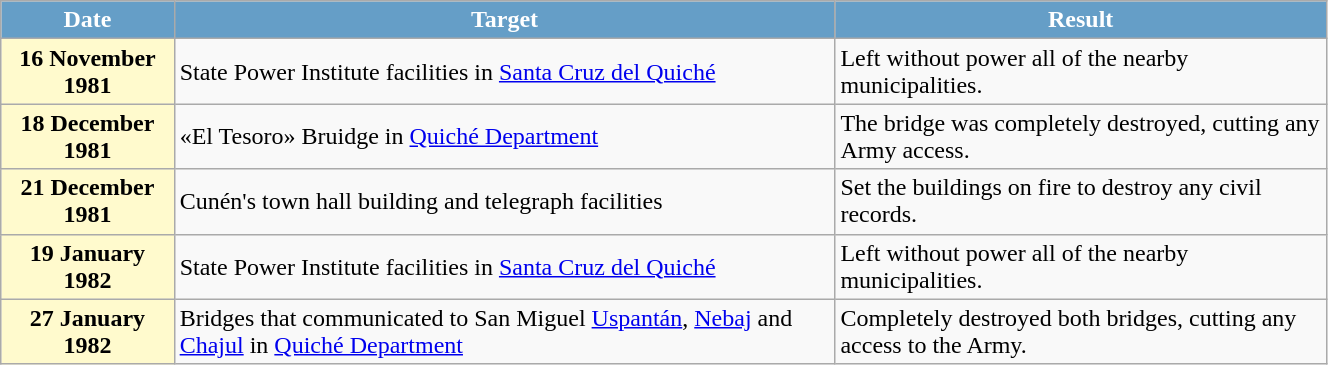<table class="wikitable sortable" width=70%>
<tr style="color:white;">
<th style="background:#659ec7;" align=center>Date</th>
<th style="background:#659ec7;" align=center>Target</th>
<th style="background:#659ec7;" align=center>Result</th>
</tr>
<tr>
<th style="background:lemonchiffon;">16 November 1981</th>
<td>State Power Institute facilities in <a href='#'>Santa Cruz del Quiché</a></td>
<td>Left without power all of the nearby municipalities.</td>
</tr>
<tr>
<th style="background:lemonchiffon;">18 December 1981</th>
<td>«El Tesoro» Bruidge in <a href='#'>Quiché Department</a></td>
<td>The bridge was completely destroyed, cutting any Army access.</td>
</tr>
<tr>
<th style="background:lemonchiffon;">21 December 1981</th>
<td>Cunén's town hall building and telegraph facilities</td>
<td>Set the buildings on fire to destroy any civil records.</td>
</tr>
<tr>
<th style="background:lemonchiffon;">19 January 1982</th>
<td>State Power Institute facilities in <a href='#'>Santa Cruz del Quiché</a></td>
<td>Left without power all of the nearby municipalities.</td>
</tr>
<tr>
<th style="background:lemonchiffon;">27 January 1982</th>
<td>Bridges that communicated to San Miguel <a href='#'>Uspantán</a>, <a href='#'>Nebaj</a> and <a href='#'>Chajul</a> in <a href='#'>Quiché Department</a></td>
<td>Completely destroyed both bridges, cutting any access to the Army.</td>
</tr>
</table>
